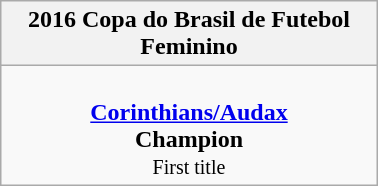<table class="wikitable" style="margin: 0 auto; width: 20%;">
<tr>
<th>2016 Copa do Brasil de Futebol Feminino</th>
</tr>
<tr>
<td align=center> <br><strong><a href='#'>Corinthians/Audax</a></strong><br><strong>Champion</strong><br><small>First title</small></td>
</tr>
</table>
